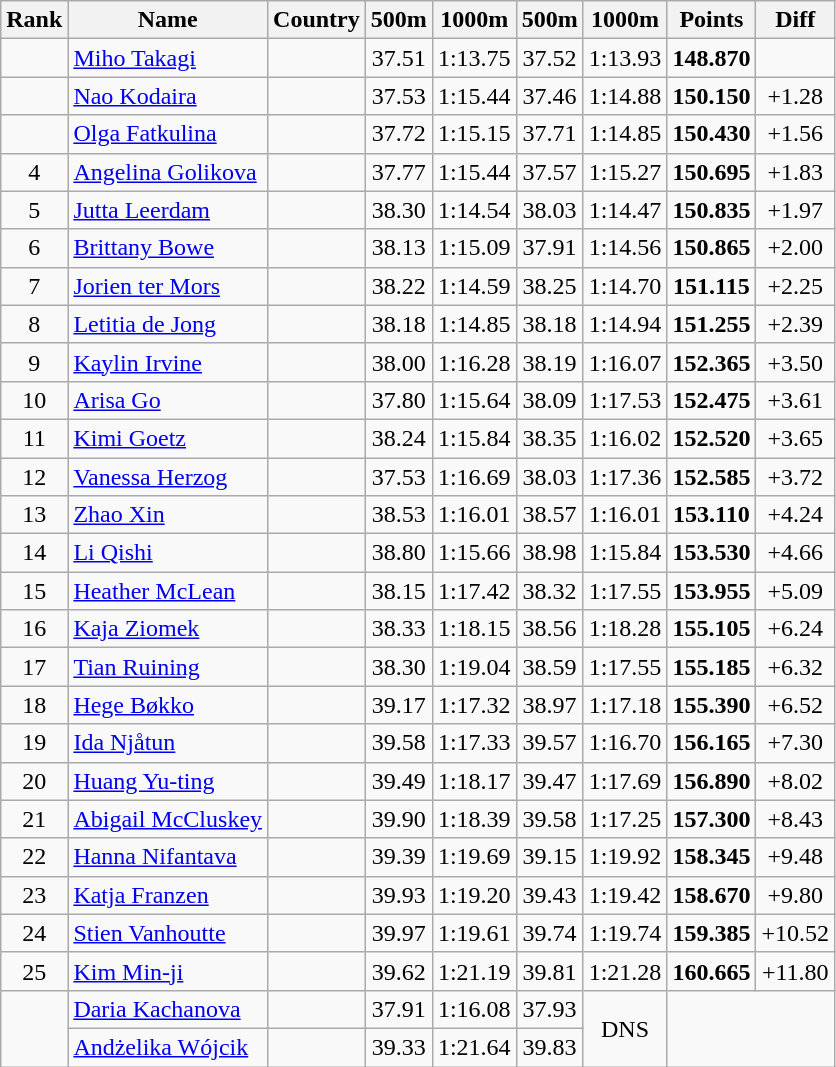<table class="wikitable sortable" style="text-align:center">
<tr>
<th>Rank</th>
<th>Name</th>
<th>Country</th>
<th>500m</th>
<th>1000m</th>
<th>500m</th>
<th>1000m</th>
<th>Points</th>
<th>Diff</th>
</tr>
<tr>
<td></td>
<td align=left><a href='#'>Miho Takagi</a></td>
<td align=left></td>
<td>37.51</td>
<td>1:13.75</td>
<td>37.52</td>
<td>1:13.93</td>
<td><strong>148.870</strong></td>
<td></td>
</tr>
<tr>
<td></td>
<td align=left><a href='#'>Nao Kodaira</a></td>
<td align=left></td>
<td>37.53</td>
<td>1:15.44</td>
<td>37.46</td>
<td>1:14.88</td>
<td><strong>150.150</strong></td>
<td>+1.28</td>
</tr>
<tr>
<td></td>
<td align=left><a href='#'>Olga Fatkulina</a></td>
<td align=left></td>
<td>37.72</td>
<td>1:15.15</td>
<td>37.71</td>
<td>1:14.85</td>
<td><strong>150.430</strong></td>
<td>+1.56</td>
</tr>
<tr>
<td>4</td>
<td align=left><a href='#'>Angelina Golikova</a></td>
<td align=left></td>
<td>37.77</td>
<td>1:15.44</td>
<td>37.57</td>
<td>1:15.27</td>
<td><strong>150.695</strong></td>
<td>+1.83</td>
</tr>
<tr>
<td>5</td>
<td align=left><a href='#'>Jutta Leerdam</a></td>
<td align=left></td>
<td>38.30</td>
<td>1:14.54</td>
<td>38.03</td>
<td>1:14.47</td>
<td><strong>150.835</strong></td>
<td>+1.97</td>
</tr>
<tr>
<td>6</td>
<td align=left><a href='#'>Brittany Bowe</a></td>
<td align=left></td>
<td>38.13</td>
<td>1:15.09</td>
<td>37.91</td>
<td>1:14.56</td>
<td><strong>150.865</strong></td>
<td>+2.00</td>
</tr>
<tr>
<td>7</td>
<td align=left><a href='#'>Jorien ter Mors</a></td>
<td align=left></td>
<td>38.22</td>
<td>1:14.59</td>
<td>38.25</td>
<td>1:14.70</td>
<td><strong>151.115</strong></td>
<td>+2.25</td>
</tr>
<tr>
<td>8</td>
<td align=left><a href='#'>Letitia de Jong</a></td>
<td align=left></td>
<td>38.18</td>
<td>1:14.85</td>
<td>38.18</td>
<td>1:14.94</td>
<td><strong>151.255</strong></td>
<td>+2.39</td>
</tr>
<tr>
<td>9</td>
<td align=left><a href='#'>Kaylin Irvine</a></td>
<td align=left></td>
<td>38.00</td>
<td>1:16.28</td>
<td>38.19</td>
<td>1:16.07</td>
<td><strong>152.365</strong></td>
<td>+3.50</td>
</tr>
<tr>
<td>10</td>
<td align=left><a href='#'>Arisa Go</a></td>
<td align=left></td>
<td>37.80</td>
<td>1:15.64</td>
<td>38.09</td>
<td>1:17.53</td>
<td><strong>152.475</strong></td>
<td>+3.61</td>
</tr>
<tr>
<td>11</td>
<td align=left><a href='#'>Kimi Goetz</a></td>
<td align=left></td>
<td>38.24</td>
<td>1:15.84</td>
<td>38.35</td>
<td>1:16.02</td>
<td><strong>152.520</strong></td>
<td>+3.65</td>
</tr>
<tr>
<td>12</td>
<td align=left><a href='#'>Vanessa Herzog</a></td>
<td align=left></td>
<td>37.53</td>
<td>1:16.69</td>
<td>38.03</td>
<td>1:17.36</td>
<td><strong>152.585</strong></td>
<td>+3.72</td>
</tr>
<tr>
<td>13</td>
<td align=left><a href='#'>Zhao Xin</a></td>
<td align=left></td>
<td>38.53</td>
<td>1:16.01</td>
<td>38.57</td>
<td>1:16.01</td>
<td><strong>153.110</strong></td>
<td>+4.24</td>
</tr>
<tr>
<td>14</td>
<td align=left><a href='#'>Li Qishi</a></td>
<td align=left></td>
<td>38.80</td>
<td>1:15.66</td>
<td>38.98</td>
<td>1:15.84</td>
<td><strong>153.530</strong></td>
<td>+4.66</td>
</tr>
<tr>
<td>15</td>
<td align=left><a href='#'>Heather McLean</a></td>
<td align=left></td>
<td>38.15</td>
<td>1:17.42</td>
<td>38.32</td>
<td>1:17.55</td>
<td><strong>153.955</strong></td>
<td>+5.09</td>
</tr>
<tr>
<td>16</td>
<td align=left><a href='#'>Kaja Ziomek</a></td>
<td align=left></td>
<td>38.33</td>
<td>1:18.15</td>
<td>38.56</td>
<td>1:18.28</td>
<td><strong>155.105</strong></td>
<td>+6.24</td>
</tr>
<tr>
<td>17</td>
<td align=left><a href='#'>Tian Ruining</a></td>
<td align=left></td>
<td>38.30</td>
<td>1:19.04</td>
<td>38.59</td>
<td>1:17.55</td>
<td><strong>155.185</strong></td>
<td>+6.32</td>
</tr>
<tr>
<td>18</td>
<td align=left><a href='#'>Hege Bøkko</a></td>
<td align=left></td>
<td>39.17</td>
<td>1:17.32</td>
<td>38.97</td>
<td>1:17.18</td>
<td><strong>155.390</strong></td>
<td>+6.52</td>
</tr>
<tr>
<td>19</td>
<td align=left><a href='#'>Ida Njåtun</a></td>
<td align=left></td>
<td>39.58</td>
<td>1:17.33</td>
<td>39.57</td>
<td>1:16.70</td>
<td><strong>156.165</strong></td>
<td>+7.30</td>
</tr>
<tr>
<td>20</td>
<td align=left><a href='#'>Huang Yu-ting</a></td>
<td align=left></td>
<td>39.49</td>
<td>1:18.17</td>
<td>39.47</td>
<td>1:17.69</td>
<td><strong>156.890</strong></td>
<td>+8.02</td>
</tr>
<tr>
<td>21</td>
<td align=left><a href='#'>Abigail McCluskey</a></td>
<td align=left></td>
<td>39.90</td>
<td>1:18.39</td>
<td>39.58</td>
<td>1:17.25</td>
<td><strong>157.300</strong></td>
<td>+8.43</td>
</tr>
<tr>
<td>22</td>
<td align=left><a href='#'>Hanna Nifantava</a></td>
<td align=left></td>
<td>39.39</td>
<td>1:19.69</td>
<td>39.15</td>
<td>1:19.92</td>
<td><strong>158.345</strong></td>
<td>+9.48</td>
</tr>
<tr>
<td>23</td>
<td align=left><a href='#'>Katja Franzen</a></td>
<td align=left></td>
<td>39.93</td>
<td>1:19.20</td>
<td>39.43</td>
<td>1:19.42</td>
<td><strong>158.670</strong></td>
<td>+9.80</td>
</tr>
<tr>
<td>24</td>
<td align=left><a href='#'>Stien Vanhoutte</a></td>
<td align=left></td>
<td>39.97</td>
<td>1:19.61</td>
<td>39.74</td>
<td>1:19.74</td>
<td><strong>159.385</strong></td>
<td>+10.52</td>
</tr>
<tr>
<td>25</td>
<td align=left><a href='#'>Kim Min-ji</a></td>
<td align=left></td>
<td>39.62</td>
<td>1:21.19</td>
<td>39.81</td>
<td>1:21.28</td>
<td><strong>160.665</strong></td>
<td>+11.80</td>
</tr>
<tr>
<td rowspan=2></td>
<td align=left><a href='#'>Daria Kachanova</a></td>
<td align=left></td>
<td>37.91</td>
<td>1:16.08</td>
<td>37.93</td>
<td rowspan=2>DNS</td>
<td colspan=2 rowspan=2></td>
</tr>
<tr>
<td align=left><a href='#'>Andżelika Wójcik</a></td>
<td align=left></td>
<td>39.33</td>
<td>1:21.64</td>
<td>39.83</td>
</tr>
</table>
